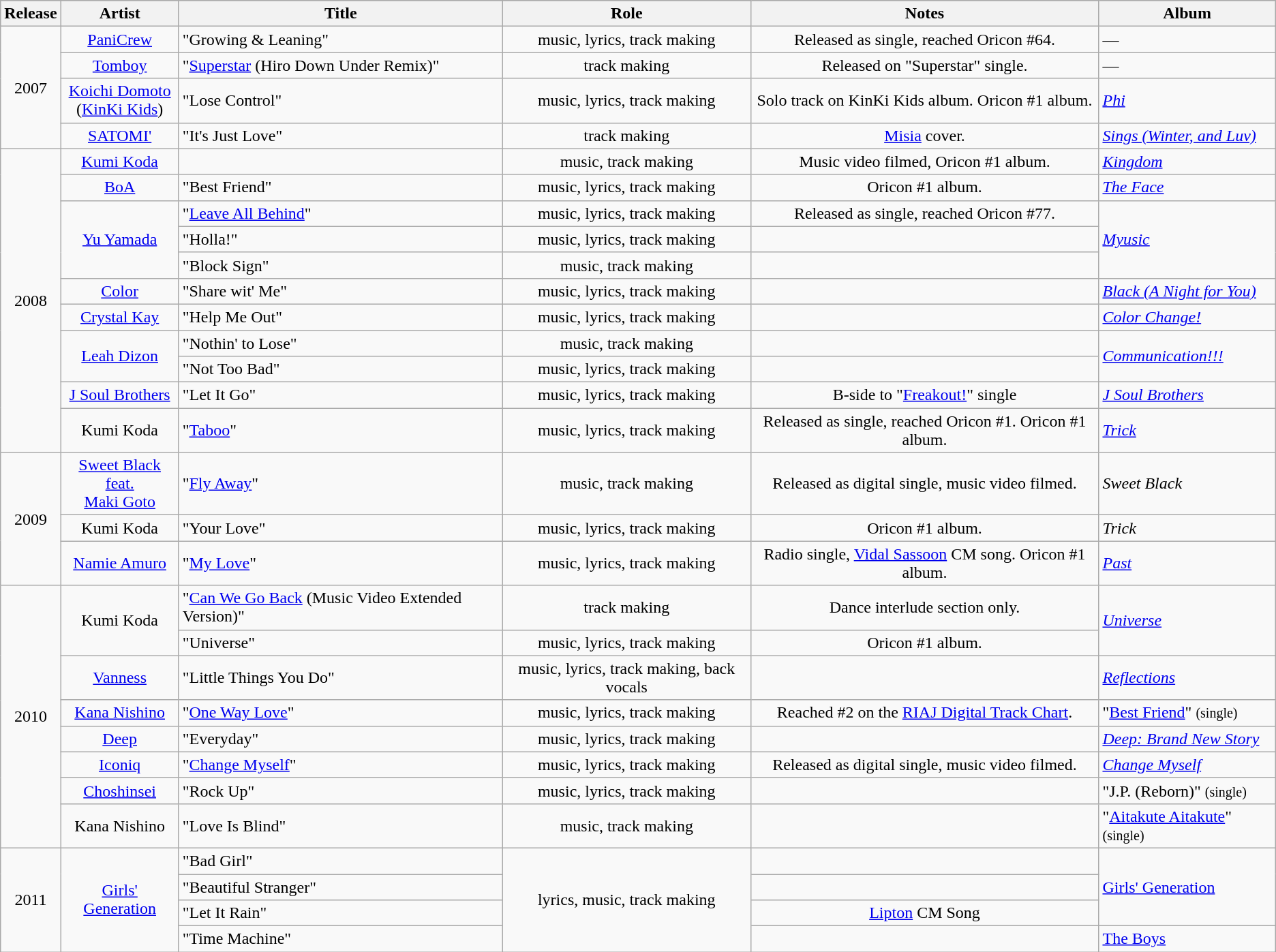<table class="wikitable" style="text-align:center">
<tr bgcolor="#CCCCCC">
<th rowspan="1">Release</th>
<th rowspan="1">Artist</th>
<th rowspan="1">Title</th>
<th colspan="1">Role</th>
<th colspan="1">Notes</th>
<th rowspan="1">Album</th>
</tr>
<tr>
<td rowspan="4">2007</td>
<td><a href='#'>PaniCrew</a></td>
<td align="left">"Growing & Leaning"</td>
<td>music, lyrics, track making</td>
<td>Released as single, reached Oricon #64.</td>
<td align="left" rowspan="1">—</td>
</tr>
<tr>
<td><a href='#'>Tomboy</a></td>
<td align="left">"<a href='#'>Superstar</a> (Hiro Down Under Remix)"</td>
<td>track making</td>
<td>Released on "Superstar" single.</td>
<td align="left" rowspan="1">—</td>
</tr>
<tr>
<td><a href='#'>Koichi Domoto</a><br>(<a href='#'>KinKi Kids</a>)</td>
<td align="left">"Lose Control"</td>
<td>music, lyrics, track making</td>
<td>Solo track on KinKi Kids album. Oricon #1 album.</td>
<td align="left" rowspan="1"><em><a href='#'>Phi</a></em></td>
</tr>
<tr>
<td><a href='#'>SATOMI'</a></td>
<td align="left">"It's Just Love"</td>
<td>track making</td>
<td><a href='#'>Misia</a> cover.</td>
<td align="left" rowspan="1"><em><a href='#'>Sings (Winter, and Luv)</a></em></td>
</tr>
<tr>
<td rowspan="11">2008</td>
<td><a href='#'>Kumi Koda</a></td>
<td align="left"></td>
<td>music, track making</td>
<td>Music video filmed, Oricon #1 album.</td>
<td align="left" rowspan="1"><em><a href='#'>Kingdom</a></em></td>
</tr>
<tr>
<td><a href='#'>BoA</a></td>
<td align="left">"Best Friend"</td>
<td>music, lyrics, track making</td>
<td>Oricon #1 album.</td>
<td align="left" rowspan="1"><em><a href='#'>The Face</a></em></td>
</tr>
<tr>
<td rowspan="3"><a href='#'>Yu Yamada</a></td>
<td align="left">"<a href='#'>Leave All Behind</a>"</td>
<td>music, lyrics, track making</td>
<td>Released as single, reached Oricon #77.</td>
<td align="left" rowspan="3"><em><a href='#'>Myusic</a></em></td>
</tr>
<tr>
<td align="left">"Holla!"</td>
<td>music, lyrics, track making</td>
<td></td>
</tr>
<tr>
<td align="left">"Block Sign"</td>
<td>music, track making</td>
<td></td>
</tr>
<tr>
<td><a href='#'>Color</a></td>
<td align="left">"Share wit' Me"</td>
<td>music, lyrics, track making</td>
<td></td>
<td align="left" rowspan="1"><em><a href='#'>Black (A Night for You)</a></em></td>
</tr>
<tr>
<td><a href='#'>Crystal Kay</a></td>
<td align="left">"Help Me Out"</td>
<td>music, lyrics, track making</td>
<td></td>
<td align="left" rowspan="1"><em><a href='#'>Color Change!</a></em></td>
</tr>
<tr>
<td rowspan="2"><a href='#'>Leah Dizon</a></td>
<td align="left">"Nothin' to Lose"</td>
<td>music, track making</td>
<td></td>
<td align="left" rowspan="2"><em><a href='#'>Communication!!!</a></em></td>
</tr>
<tr>
<td align="left">"Not Too Bad"</td>
<td>music, lyrics, track making</td>
<td></td>
</tr>
<tr>
<td><a href='#'>J Soul Brothers</a></td>
<td align="left">"Let It Go"</td>
<td>music, lyrics, track making</td>
<td>B-side to "<a href='#'>Freakout!</a>" single</td>
<td align="left" rowspan="1"><em><a href='#'>J Soul Brothers</a></em></td>
</tr>
<tr>
<td>Kumi Koda</td>
<td align="left">"<a href='#'>Taboo</a>"</td>
<td>music, lyrics, track making</td>
<td>Released as single, reached Oricon #1. Oricon #1 album.</td>
<td align="left" rowspan="1"><em><a href='#'>Trick</a></em></td>
</tr>
<tr>
<td rowspan="3">2009</td>
<td><a href='#'>Sweet Black feat.<br>Maki Goto</a></td>
<td align="left">"<a href='#'>Fly Away</a>"</td>
<td>music, track making</td>
<td>Released as digital single, music video filmed.</td>
<td align="left" rowspan="1"><em>Sweet Black</em></td>
</tr>
<tr>
<td>Kumi Koda</td>
<td align="left">"Your Love"</td>
<td>music, lyrics, track making</td>
<td>Oricon #1 album.</td>
<td align="left" rowspan="1"><em>Trick</em></td>
</tr>
<tr>
<td><a href='#'>Namie Amuro</a></td>
<td align="left">"<a href='#'>My Love</a>"</td>
<td>music, lyrics, track making</td>
<td>Radio single, <a href='#'>Vidal Sassoon</a> CM song. Oricon #1 album.</td>
<td align="left" rowspan="1"><em><a href='#'>Past<Future</a></em></td>
</tr>
<tr>
<td rowspan="8">2010</td>
<td rowspan="2">Kumi Koda</td>
<td align="left">"<a href='#'>Can We Go Back</a> (Music Video Extended Version)"</td>
<td>track making</td>
<td>Dance interlude section only.</td>
<td align="left" rowspan="2"><em><a href='#'>Universe</a></em></td>
</tr>
<tr>
<td align="left">"Universe"</td>
<td>music, lyrics, track making</td>
<td>Oricon #1 album.</td>
</tr>
<tr>
<td><a href='#'>Vanness</a></td>
<td align="left">"Little Things You Do"</td>
<td>music, lyrics, track making, back vocals</td>
<td></td>
<td align="left" rowspan="1"><em><a href='#'>Reflections</a></em></td>
</tr>
<tr>
<td><a href='#'>Kana Nishino</a></td>
<td align="left">"<a href='#'>One Way Love</a>"</td>
<td>music, lyrics, track making</td>
<td>Reached #2 on the <a href='#'>RIAJ Digital Track Chart</a>.</td>
<td align="left" rowspan="1">"<a href='#'>Best Friend</a>" <small>(single)</small></td>
</tr>
<tr>
<td><a href='#'>Deep</a></td>
<td align="left">"Everyday"</td>
<td>music, lyrics, track making</td>
<td></td>
<td align="left" rowspan="1"><em><a href='#'>Deep: Brand New Story</a></em></td>
</tr>
<tr>
<td><a href='#'>Iconiq</a></td>
<td align="left">"<a href='#'>Change Myself</a>"</td>
<td>music, lyrics, track making</td>
<td>Released as digital single, music video filmed.</td>
<td align="left" rowspan="1"><em><a href='#'>Change Myself</a></em></td>
</tr>
<tr>
<td><a href='#'>Choshinsei</a></td>
<td align="left">"Rock Up"</td>
<td>music, lyrics, track making</td>
<td></td>
<td align="left" rowspan="1">"J.P. (Reborn)" <small>(single)</small></td>
</tr>
<tr>
<td>Kana Nishino</td>
<td align="left">"Love Is Blind"</td>
<td>music, track making</td>
<td></td>
<td align="left" rowspan="1">"<a href='#'>Aitakute Aitakute</a>" <small>(single)</small></td>
</tr>
<tr>
<td rowspan="4">2011</td>
<td rowspan="4"><a href='#'>Girls' Generation</a></td>
<td align="left">"Bad Girl"</td>
<td rowspan="4">lyrics, music, track making</td>
<td rowspan="1"></td>
<td align="left" rowspan="3"><a href='#'>Girls' Generation</a></td>
</tr>
<tr>
<td align="left">"Beautiful Stranger"</td>
<td rowspan="1"></td>
</tr>
<tr>
<td align="left">"Let It Rain"</td>
<td rowspan="1"><a href='#'>Lipton</a> CM Song</td>
</tr>
<tr>
<td align="left">"Time Machine"</td>
<td rowspan="1"></td>
<td align="left"><a href='#'>The Boys</a></td>
</tr>
</table>
